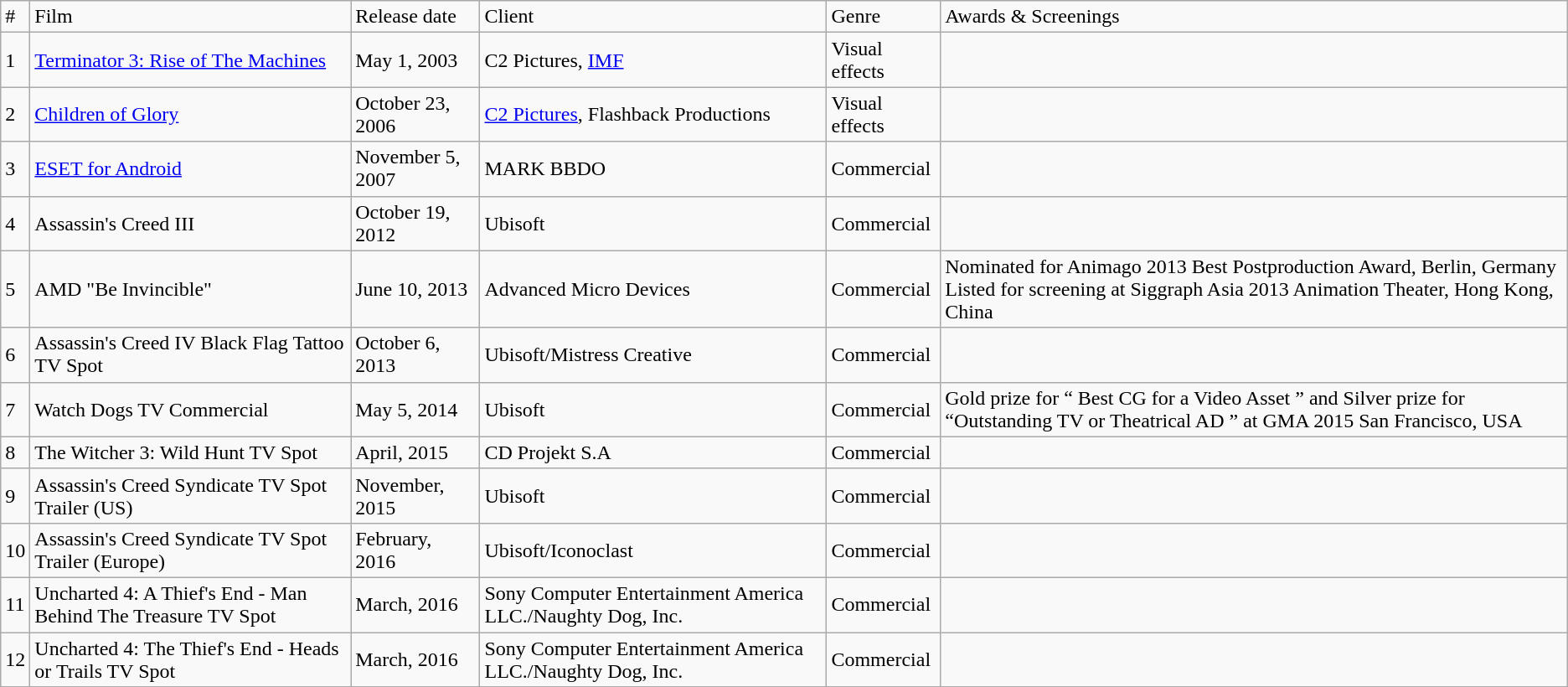<table class="wikitable">
<tr>
<td>#</td>
<td>Film</td>
<td>Release date</td>
<td>Client</td>
<td>Genre</td>
<td>Awards & Screenings</td>
</tr>
<tr>
<td>1</td>
<td><a href='#'>Terminator 3: Rise of The Machines</a></td>
<td>May 1, 2003</td>
<td>C2 Pictures, <a href='#'>IMF</a></td>
<td>Visual effects</td>
<td></td>
</tr>
<tr>
<td>2</td>
<td><a href='#'>Children of Glory</a></td>
<td>October 23, 2006</td>
<td><a href='#'>C2 Pictures</a>, Flashback Productions</td>
<td>Visual effects</td>
<td></td>
</tr>
<tr>
<td>3</td>
<td><a href='#'>ESET for Android</a></td>
<td>November 5, 2007</td>
<td>MARK BBDO</td>
<td>Commercial</td>
<td></td>
</tr>
<tr>
<td>4</td>
<td>Assassin's Creed III</td>
<td>October 19, 2012</td>
<td>Ubisoft</td>
<td>Commercial</td>
<td></td>
</tr>
<tr>
<td>5</td>
<td>AMD "Be Invincible"</td>
<td>June 10, 2013</td>
<td>Advanced Micro Devices</td>
<td>Commercial</td>
<td>Nominated for Animago 2013 Best Postproduction Award, Berlin, Germany<br>Listed for screening at Siggraph Asia 2013 Animation Theater, Hong Kong, China</td>
</tr>
<tr>
<td>6</td>
<td>Assassin's Creed IV Black Flag Tattoo TV Spot</td>
<td>October 6, 2013</td>
<td>Ubisoft/Mistress Creative</td>
<td>Commercial</td>
<td></td>
</tr>
<tr>
<td>7</td>
<td>Watch Dogs TV Commercial</td>
<td>May 5, 2014</td>
<td>Ubisoft</td>
<td>Commercial</td>
<td>Gold prize for “ Best CG for a Video Asset ” and Silver prize for “Outstanding TV or Theatrical AD ” at GMA 2015 San Francisco, USA</td>
</tr>
<tr>
<td>8</td>
<td>The Witcher 3: Wild Hunt TV Spot</td>
<td>April, 2015</td>
<td>CD Projekt S.A</td>
<td>Commercial</td>
<td></td>
</tr>
<tr>
<td>9</td>
<td>Assassin's Creed Syndicate TV Spot Trailer (US)</td>
<td>November, 2015</td>
<td>Ubisoft</td>
<td>Commercial</td>
<td></td>
</tr>
<tr>
<td>10</td>
<td>Assassin's Creed Syndicate TV Spot Trailer (Europe)</td>
<td>February, 2016</td>
<td>Ubisoft/Iconoclast</td>
<td>Commercial</td>
<td></td>
</tr>
<tr>
<td>11</td>
<td>Uncharted 4: A Thief's End - Man Behind The Treasure TV Spot</td>
<td>March, 2016</td>
<td>Sony Computer Entertainment America LLC./Naughty Dog, Inc.</td>
<td>Commercial</td>
<td></td>
</tr>
<tr>
<td>12</td>
<td>Uncharted 4: The Thief's End - Heads or Trails TV Spot</td>
<td>March, 2016</td>
<td>Sony Computer Entertainment America LLC./Naughty Dog, Inc.</td>
<td>Commercial</td>
</tr>
</table>
